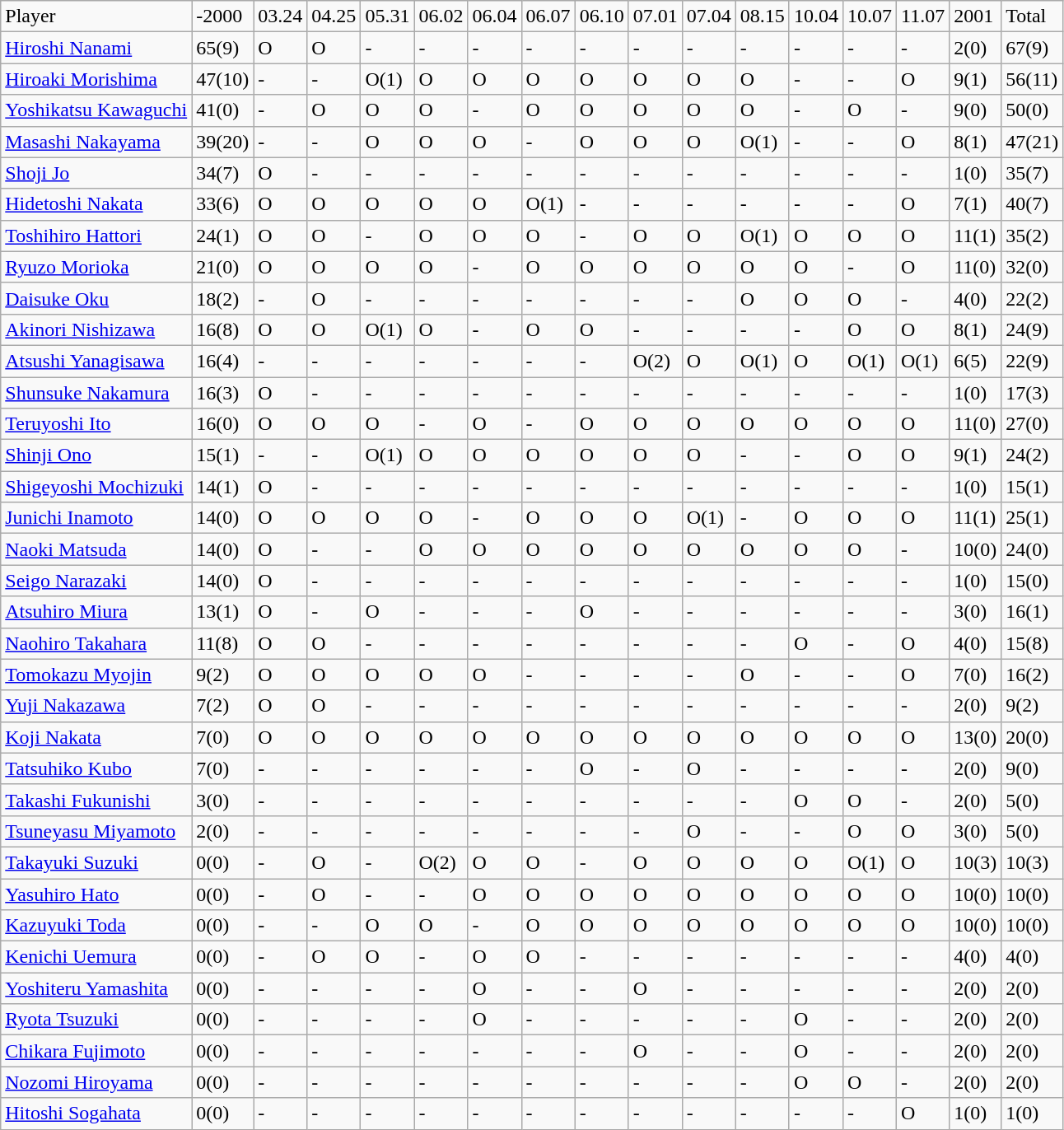<table class="wikitable" style="text-align:left;">
<tr>
<td>Player</td>
<td>-2000</td>
<td>03.24</td>
<td>04.25</td>
<td>05.31</td>
<td>06.02</td>
<td>06.04</td>
<td>06.07</td>
<td>06.10</td>
<td>07.01</td>
<td>07.04</td>
<td>08.15</td>
<td>10.04</td>
<td>10.07</td>
<td>11.07</td>
<td>2001</td>
<td>Total</td>
</tr>
<tr>
<td><a href='#'>Hiroshi Nanami</a></td>
<td>65(9)</td>
<td>O</td>
<td>O</td>
<td>-</td>
<td>-</td>
<td>-</td>
<td>-</td>
<td>-</td>
<td>-</td>
<td>-</td>
<td>-</td>
<td>-</td>
<td>-</td>
<td>-</td>
<td>2(0)</td>
<td>67(9)</td>
</tr>
<tr>
<td><a href='#'>Hiroaki Morishima</a></td>
<td>47(10)</td>
<td>-</td>
<td>-</td>
<td>O(1)</td>
<td>O</td>
<td>O</td>
<td>O</td>
<td>O</td>
<td>O</td>
<td>O</td>
<td>O</td>
<td>-</td>
<td>-</td>
<td>O</td>
<td>9(1)</td>
<td>56(11)</td>
</tr>
<tr>
<td><a href='#'>Yoshikatsu Kawaguchi</a></td>
<td>41(0)</td>
<td>-</td>
<td>O</td>
<td>O</td>
<td>O</td>
<td>-</td>
<td>O</td>
<td>O</td>
<td>O</td>
<td>O</td>
<td>O</td>
<td>-</td>
<td>O</td>
<td>-</td>
<td>9(0)</td>
<td>50(0)</td>
</tr>
<tr>
<td><a href='#'>Masashi Nakayama</a></td>
<td>39(20)</td>
<td>-</td>
<td>-</td>
<td>O</td>
<td>O</td>
<td>O</td>
<td>-</td>
<td>O</td>
<td>O</td>
<td>O</td>
<td>O(1)</td>
<td>-</td>
<td>-</td>
<td>O</td>
<td>8(1)</td>
<td>47(21)</td>
</tr>
<tr>
<td><a href='#'>Shoji Jo</a></td>
<td>34(7)</td>
<td>O</td>
<td>-</td>
<td>-</td>
<td>-</td>
<td>-</td>
<td>-</td>
<td>-</td>
<td>-</td>
<td>-</td>
<td>-</td>
<td>-</td>
<td>-</td>
<td>-</td>
<td>1(0)</td>
<td>35(7)</td>
</tr>
<tr>
<td><a href='#'>Hidetoshi Nakata</a></td>
<td>33(6)</td>
<td>O</td>
<td>O</td>
<td>O</td>
<td>O</td>
<td>O</td>
<td>O(1)</td>
<td>-</td>
<td>-</td>
<td>-</td>
<td>-</td>
<td>-</td>
<td>-</td>
<td>O</td>
<td>7(1)</td>
<td>40(7)</td>
</tr>
<tr>
<td><a href='#'>Toshihiro Hattori</a></td>
<td>24(1)</td>
<td>O</td>
<td>O</td>
<td>-</td>
<td>O</td>
<td>O</td>
<td>O</td>
<td>-</td>
<td>O</td>
<td>O</td>
<td>O(1)</td>
<td>O</td>
<td>O</td>
<td>O</td>
<td>11(1)</td>
<td>35(2)</td>
</tr>
<tr>
<td><a href='#'>Ryuzo Morioka</a></td>
<td>21(0)</td>
<td>O</td>
<td>O</td>
<td>O</td>
<td>O</td>
<td>-</td>
<td>O</td>
<td>O</td>
<td>O</td>
<td>O</td>
<td>O</td>
<td>O</td>
<td>-</td>
<td>O</td>
<td>11(0)</td>
<td>32(0)</td>
</tr>
<tr>
<td><a href='#'>Daisuke Oku</a></td>
<td>18(2)</td>
<td>-</td>
<td>O</td>
<td>-</td>
<td>-</td>
<td>-</td>
<td>-</td>
<td>-</td>
<td>-</td>
<td>-</td>
<td>O</td>
<td>O</td>
<td>O</td>
<td>-</td>
<td>4(0)</td>
<td>22(2)</td>
</tr>
<tr>
<td><a href='#'>Akinori Nishizawa</a></td>
<td>16(8)</td>
<td>O</td>
<td>O</td>
<td>O(1)</td>
<td>O</td>
<td>-</td>
<td>O</td>
<td>O</td>
<td>-</td>
<td>-</td>
<td>-</td>
<td>-</td>
<td>O</td>
<td>O</td>
<td>8(1)</td>
<td>24(9)</td>
</tr>
<tr>
<td><a href='#'>Atsushi Yanagisawa</a></td>
<td>16(4)</td>
<td>-</td>
<td>-</td>
<td>-</td>
<td>-</td>
<td>-</td>
<td>-</td>
<td>-</td>
<td>O(2)</td>
<td>O</td>
<td>O(1)</td>
<td>O</td>
<td>O(1)</td>
<td>O(1)</td>
<td>6(5)</td>
<td>22(9)</td>
</tr>
<tr>
<td><a href='#'>Shunsuke Nakamura</a></td>
<td>16(3)</td>
<td>O</td>
<td>-</td>
<td>-</td>
<td>-</td>
<td>-</td>
<td>-</td>
<td>-</td>
<td>-</td>
<td>-</td>
<td>-</td>
<td>-</td>
<td>-</td>
<td>-</td>
<td>1(0)</td>
<td>17(3)</td>
</tr>
<tr>
<td><a href='#'>Teruyoshi Ito</a></td>
<td>16(0)</td>
<td>O</td>
<td>O</td>
<td>O</td>
<td>-</td>
<td>O</td>
<td>-</td>
<td>O</td>
<td>O</td>
<td>O</td>
<td>O</td>
<td>O</td>
<td>O</td>
<td>O</td>
<td>11(0)</td>
<td>27(0)</td>
</tr>
<tr>
<td><a href='#'>Shinji Ono</a></td>
<td>15(1)</td>
<td>-</td>
<td>-</td>
<td>O(1)</td>
<td>O</td>
<td>O</td>
<td>O</td>
<td>O</td>
<td>O</td>
<td>O</td>
<td>-</td>
<td>-</td>
<td>O</td>
<td>O</td>
<td>9(1)</td>
<td>24(2)</td>
</tr>
<tr>
<td><a href='#'>Shigeyoshi Mochizuki</a></td>
<td>14(1)</td>
<td>O</td>
<td>-</td>
<td>-</td>
<td>-</td>
<td>-</td>
<td>-</td>
<td>-</td>
<td>-</td>
<td>-</td>
<td>-</td>
<td>-</td>
<td>-</td>
<td>-</td>
<td>1(0)</td>
<td>15(1)</td>
</tr>
<tr>
<td><a href='#'>Junichi Inamoto</a></td>
<td>14(0)</td>
<td>O</td>
<td>O</td>
<td>O</td>
<td>O</td>
<td>-</td>
<td>O</td>
<td>O</td>
<td>O</td>
<td>O(1)</td>
<td>-</td>
<td>O</td>
<td>O</td>
<td>O</td>
<td>11(1)</td>
<td>25(1)</td>
</tr>
<tr>
<td><a href='#'>Naoki Matsuda</a></td>
<td>14(0)</td>
<td>O</td>
<td>-</td>
<td>-</td>
<td>O</td>
<td>O</td>
<td>O</td>
<td>O</td>
<td>O</td>
<td>O</td>
<td>O</td>
<td>O</td>
<td>O</td>
<td>-</td>
<td>10(0)</td>
<td>24(0)</td>
</tr>
<tr>
<td><a href='#'>Seigo Narazaki</a></td>
<td>14(0)</td>
<td>O</td>
<td>-</td>
<td>-</td>
<td>-</td>
<td>-</td>
<td>-</td>
<td>-</td>
<td>-</td>
<td>-</td>
<td>-</td>
<td>-</td>
<td>-</td>
<td>-</td>
<td>1(0)</td>
<td>15(0)</td>
</tr>
<tr>
<td><a href='#'>Atsuhiro Miura</a></td>
<td>13(1)</td>
<td>O</td>
<td>-</td>
<td>O</td>
<td>-</td>
<td>-</td>
<td>-</td>
<td>O</td>
<td>-</td>
<td>-</td>
<td>-</td>
<td>-</td>
<td>-</td>
<td>-</td>
<td>3(0)</td>
<td>16(1)</td>
</tr>
<tr>
<td><a href='#'>Naohiro Takahara</a></td>
<td>11(8)</td>
<td>O</td>
<td>O</td>
<td>-</td>
<td>-</td>
<td>-</td>
<td>-</td>
<td>-</td>
<td>-</td>
<td>-</td>
<td>-</td>
<td>O</td>
<td>-</td>
<td>O</td>
<td>4(0)</td>
<td>15(8)</td>
</tr>
<tr>
<td><a href='#'>Tomokazu Myojin</a></td>
<td>9(2)</td>
<td>O</td>
<td>O</td>
<td>O</td>
<td>O</td>
<td>O</td>
<td>-</td>
<td>-</td>
<td>-</td>
<td>-</td>
<td>O</td>
<td>-</td>
<td>-</td>
<td>O</td>
<td>7(0)</td>
<td>16(2)</td>
</tr>
<tr>
<td><a href='#'>Yuji Nakazawa</a></td>
<td>7(2)</td>
<td>O</td>
<td>O</td>
<td>-</td>
<td>-</td>
<td>-</td>
<td>-</td>
<td>-</td>
<td>-</td>
<td>-</td>
<td>-</td>
<td>-</td>
<td>-</td>
<td>-</td>
<td>2(0)</td>
<td>9(2)</td>
</tr>
<tr>
<td><a href='#'>Koji Nakata</a></td>
<td>7(0)</td>
<td>O</td>
<td>O</td>
<td>O</td>
<td>O</td>
<td>O</td>
<td>O</td>
<td>O</td>
<td>O</td>
<td>O</td>
<td>O</td>
<td>O</td>
<td>O</td>
<td>O</td>
<td>13(0)</td>
<td>20(0)</td>
</tr>
<tr>
<td><a href='#'>Tatsuhiko Kubo</a></td>
<td>7(0)</td>
<td>-</td>
<td>-</td>
<td>-</td>
<td>-</td>
<td>-</td>
<td>-</td>
<td>O</td>
<td>-</td>
<td>O</td>
<td>-</td>
<td>-</td>
<td>-</td>
<td>-</td>
<td>2(0)</td>
<td>9(0)</td>
</tr>
<tr>
<td><a href='#'>Takashi Fukunishi</a></td>
<td>3(0)</td>
<td>-</td>
<td>-</td>
<td>-</td>
<td>-</td>
<td>-</td>
<td>-</td>
<td>-</td>
<td>-</td>
<td>-</td>
<td>-</td>
<td>O</td>
<td>O</td>
<td>-</td>
<td>2(0)</td>
<td>5(0)</td>
</tr>
<tr>
<td><a href='#'>Tsuneyasu Miyamoto</a></td>
<td>2(0)</td>
<td>-</td>
<td>-</td>
<td>-</td>
<td>-</td>
<td>-</td>
<td>-</td>
<td>-</td>
<td>-</td>
<td>O</td>
<td>-</td>
<td>-</td>
<td>O</td>
<td>O</td>
<td>3(0)</td>
<td>5(0)</td>
</tr>
<tr>
<td><a href='#'>Takayuki Suzuki</a></td>
<td>0(0)</td>
<td>-</td>
<td>O</td>
<td>-</td>
<td>O(2)</td>
<td>O</td>
<td>O</td>
<td>-</td>
<td>O</td>
<td>O</td>
<td>O</td>
<td>O</td>
<td>O(1)</td>
<td>O</td>
<td>10(3)</td>
<td>10(3)</td>
</tr>
<tr>
<td><a href='#'>Yasuhiro Hato</a></td>
<td>0(0)</td>
<td>-</td>
<td>O</td>
<td>-</td>
<td>-</td>
<td>O</td>
<td>O</td>
<td>O</td>
<td>O</td>
<td>O</td>
<td>O</td>
<td>O</td>
<td>O</td>
<td>O</td>
<td>10(0)</td>
<td>10(0)</td>
</tr>
<tr>
<td><a href='#'>Kazuyuki Toda</a></td>
<td>0(0)</td>
<td>-</td>
<td>-</td>
<td>O</td>
<td>O</td>
<td>-</td>
<td>O</td>
<td>O</td>
<td>O</td>
<td>O</td>
<td>O</td>
<td>O</td>
<td>O</td>
<td>O</td>
<td>10(0)</td>
<td>10(0)</td>
</tr>
<tr>
<td><a href='#'>Kenichi Uemura</a></td>
<td>0(0)</td>
<td>-</td>
<td>O</td>
<td>O</td>
<td>-</td>
<td>O</td>
<td>O</td>
<td>-</td>
<td>-</td>
<td>-</td>
<td>-</td>
<td>-</td>
<td>-</td>
<td>-</td>
<td>4(0)</td>
<td>4(0)</td>
</tr>
<tr>
<td><a href='#'>Yoshiteru Yamashita</a></td>
<td>0(0)</td>
<td>-</td>
<td>-</td>
<td>-</td>
<td>-</td>
<td>O</td>
<td>-</td>
<td>-</td>
<td>O</td>
<td>-</td>
<td>-</td>
<td>-</td>
<td>-</td>
<td>-</td>
<td>2(0)</td>
<td>2(0)</td>
</tr>
<tr>
<td><a href='#'>Ryota Tsuzuki</a></td>
<td>0(0)</td>
<td>-</td>
<td>-</td>
<td>-</td>
<td>-</td>
<td>O</td>
<td>-</td>
<td>-</td>
<td>-</td>
<td>-</td>
<td>-</td>
<td>O</td>
<td>-</td>
<td>-</td>
<td>2(0)</td>
<td>2(0)</td>
</tr>
<tr>
<td><a href='#'>Chikara Fujimoto</a></td>
<td>0(0)</td>
<td>-</td>
<td>-</td>
<td>-</td>
<td>-</td>
<td>-</td>
<td>-</td>
<td>-</td>
<td>O</td>
<td>-</td>
<td>-</td>
<td>O</td>
<td>-</td>
<td>-</td>
<td>2(0)</td>
<td>2(0)</td>
</tr>
<tr>
<td><a href='#'>Nozomi Hiroyama</a></td>
<td>0(0)</td>
<td>-</td>
<td>-</td>
<td>-</td>
<td>-</td>
<td>-</td>
<td>-</td>
<td>-</td>
<td>-</td>
<td>-</td>
<td>-</td>
<td>O</td>
<td>O</td>
<td>-</td>
<td>2(0)</td>
<td>2(0)</td>
</tr>
<tr>
<td><a href='#'>Hitoshi Sogahata</a></td>
<td>0(0)</td>
<td>-</td>
<td>-</td>
<td>-</td>
<td>-</td>
<td>-</td>
<td>-</td>
<td>-</td>
<td>-</td>
<td>-</td>
<td>-</td>
<td>-</td>
<td>-</td>
<td>O</td>
<td>1(0)</td>
<td>1(0)</td>
</tr>
</table>
